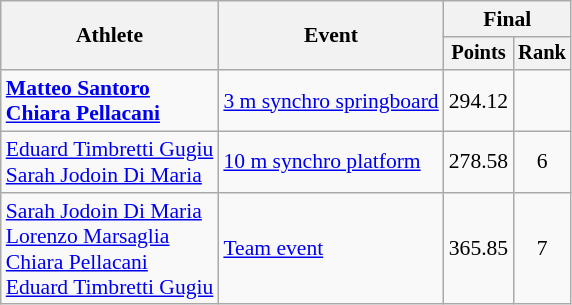<table class=wikitable style="font-size:90%">
<tr>
<th rowspan="2">Athlete</th>
<th rowspan="2">Event</th>
<th colspan="2">Final</th>
</tr>
<tr style="font-size:95%">
<th>Points</th>
<th>Rank</th>
</tr>
<tr align=center>
<td align=left><strong><a href='#'>Matteo Santoro</a><br> <a href='#'>Chiara Pellacani</a></strong></td>
<td align=left><a href='#'>3 m synchro springboard</a></td>
<td>294.12</td>
<td></td>
</tr>
<tr align=center>
<td align=left><a href='#'>Eduard Timbretti Gugiu</a><br> <a href='#'>Sarah Jodoin Di Maria</a></td>
<td align=left><a href='#'>10 m synchro platform</a></td>
<td>278.58</td>
<td>6</td>
</tr>
<tr align=center>
<td align=left><a href='#'>Sarah Jodoin Di Maria</a><br><a href='#'>Lorenzo Marsaglia</a><br> <a href='#'>Chiara Pellacani</a><br> <a href='#'>Eduard Timbretti Gugiu</a></td>
<td align=left><a href='#'>Team event</a></td>
<td>365.85</td>
<td>7</td>
</tr>
</table>
